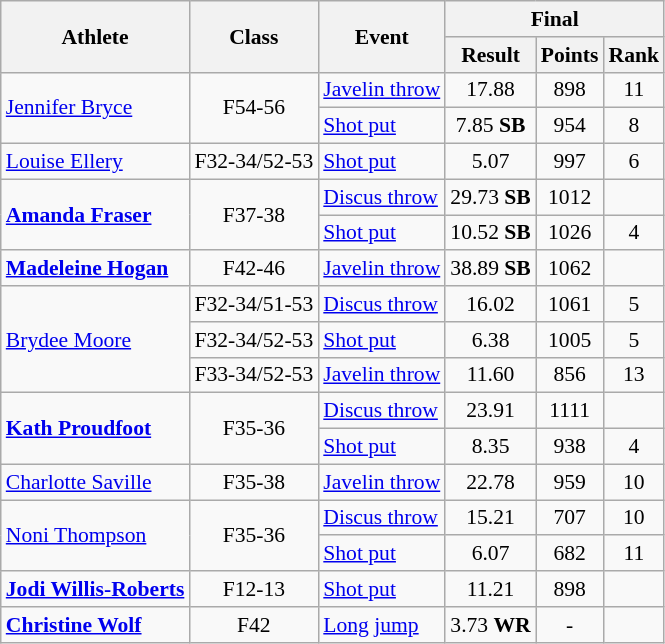<table class=wikitable style="font-size:90%">
<tr>
<th rowspan="2">Athlete</th>
<th rowspan="2">Class</th>
<th rowspan="2">Event</th>
<th colspan="3">Final</th>
</tr>
<tr>
<th>Result</th>
<th>Points</th>
<th>Rank</th>
</tr>
<tr>
<td rowspan="2"><a href='#'>Jennifer Bryce</a></td>
<td rowspan="2" style="text-align:center;">F54-56</td>
<td><a href='#'>Javelin throw</a></td>
<td style="text-align:center;">17.88</td>
<td style="text-align:center;">898</td>
<td style="text-align:center;">11</td>
</tr>
<tr>
<td><a href='#'>Shot put</a></td>
<td style="text-align:center;">7.85 <strong>SB</strong></td>
<td style="text-align:center;">954</td>
<td style="text-align:center;">8</td>
</tr>
<tr>
<td><a href='#'>Louise Ellery</a></td>
<td style="text-align:center;">F32-34/52-53</td>
<td><a href='#'>Shot put</a></td>
<td style="text-align:center;">5.07</td>
<td style="text-align:center;">997</td>
<td style="text-align:center;">6</td>
</tr>
<tr>
<td rowspan="2"><strong><a href='#'>Amanda Fraser</a></strong></td>
<td rowspan="2" style="text-align:center;">F37-38</td>
<td><a href='#'>Discus throw</a></td>
<td style="text-align:center;">29.73 <strong>SB</strong></td>
<td style="text-align:center;">1012</td>
<td style="text-align:center;"></td>
</tr>
<tr>
<td><a href='#'>Shot put</a></td>
<td style="text-align:center;">10.52 <strong>SB</strong></td>
<td style="text-align:center;">1026</td>
<td style="text-align:center;">4</td>
</tr>
<tr>
<td><strong><a href='#'>Madeleine Hogan</a></strong></td>
<td style="text-align:center;">F42-46</td>
<td><a href='#'>Javelin throw</a></td>
<td style="text-align:center;">38.89 <strong>SB</strong></td>
<td style="text-align:center;">1062</td>
<td style="text-align:center;"></td>
</tr>
<tr>
<td rowspan="3"><a href='#'>Brydee Moore</a></td>
<td style="text-align:center;">F32-34/51-53</td>
<td><a href='#'>Discus throw</a></td>
<td style="text-align:center;">16.02</td>
<td style="text-align:center;">1061</td>
<td style="text-align:center;">5</td>
</tr>
<tr>
<td style="text-align:center;">F32-34/52-53</td>
<td><a href='#'>Shot put</a></td>
<td style="text-align:center;">6.38</td>
<td style="text-align:center;">1005</td>
<td style="text-align:center;">5</td>
</tr>
<tr>
<td style="text-align:center;">F33-34/52-53</td>
<td><a href='#'>Javelin throw</a></td>
<td style="text-align:center;">11.60</td>
<td style="text-align:center;">856</td>
<td style="text-align:center;">13</td>
</tr>
<tr>
<td rowspan="2"><strong><a href='#'>Kath Proudfoot</a></strong></td>
<td rowspan="2" style="text-align:center;">F35-36</td>
<td><a href='#'>Discus throw</a></td>
<td style="text-align:center;">23.91</td>
<td style="text-align:center;">1111</td>
<td style="text-align:center;"></td>
</tr>
<tr>
<td><a href='#'>Shot put</a></td>
<td style="text-align:center;">8.35</td>
<td style="text-align:center;">938</td>
<td style="text-align:center;">4</td>
</tr>
<tr>
<td><a href='#'>Charlotte Saville</a></td>
<td style="text-align:center;">F35-38</td>
<td><a href='#'>Javelin throw</a></td>
<td style="text-align:center;">22.78</td>
<td style="text-align:center;">959</td>
<td style="text-align:center;">10</td>
</tr>
<tr>
<td rowspan="2"><a href='#'>Noni Thompson</a></td>
<td rowspan="2" style="text-align:center;">F35-36</td>
<td><a href='#'>Discus throw</a></td>
<td style="text-align:center;">15.21</td>
<td style="text-align:center;">707</td>
<td style="text-align:center;">10</td>
</tr>
<tr>
<td><a href='#'>Shot put</a></td>
<td style="text-align:center;">6.07</td>
<td style="text-align:center;">682</td>
<td style="text-align:center;">11</td>
</tr>
<tr>
<td><strong><a href='#'>Jodi Willis-Roberts</a></strong></td>
<td style="text-align:center;">F12-13</td>
<td><a href='#'>Shot put</a></td>
<td style="text-align:center;">11.21</td>
<td style="text-align:center;">898</td>
<td style="text-align:center;"></td>
</tr>
<tr>
<td><strong><a href='#'>Christine Wolf</a></strong></td>
<td style="text-align:center;">F42</td>
<td><a href='#'>Long jump</a></td>
<td style="text-align:center;">3.73 <strong>WR</strong></td>
<td style="text-align:center;">-</td>
<td style="text-align:center;"></td>
</tr>
</table>
